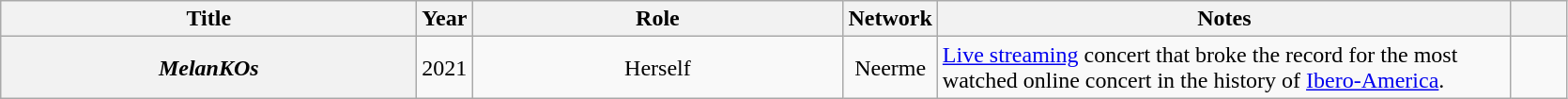<table class="wikitable plainrowheaders sortable" style="text-align: center;">
<tr>
<th scope="col" style="width: 18em;">Title</th>
<th scope="col" style="width: 2em;">Year</th>
<th scope="col" style="width: 16em;">Role</th>
<th scope="col" style="width: 2em;">Network</th>
<th scope="col" style="width: 25em;" class="unsortable">Notes</th>
<th scope="col" style="width: 2em;" class="unsortable"></th>
</tr>
<tr>
<th scope="row"><em>MelanKOs</em></th>
<td>2021</td>
<td>Herself</td>
<td>Neerme</td>
<td style="text-align:left;"><a href='#'>Live streaming</a> concert that broke the record for the most watched online concert in the history of <a href='#'>Ibero-America</a>.</td>
<td></td>
</tr>
</table>
